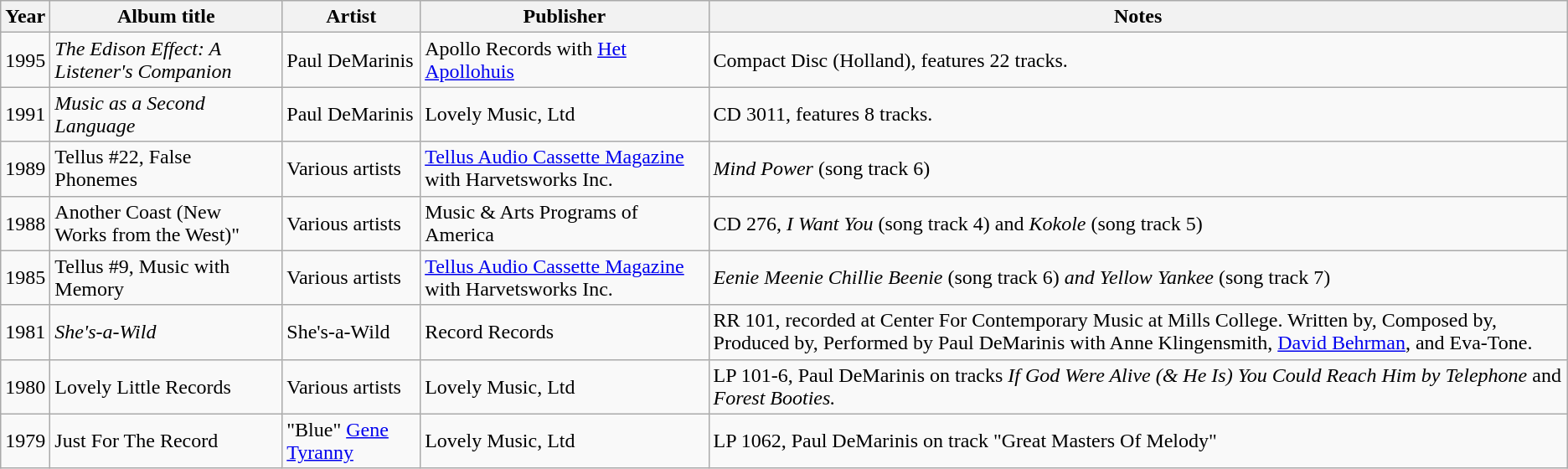<table class="wikitable sortable">
<tr>
<th>Year</th>
<th>Album title</th>
<th>Artist</th>
<th>Publisher</th>
<th>Notes</th>
</tr>
<tr>
<td>1995</td>
<td><em>The Edison Effect: A Listener's Companion</em></td>
<td>Paul DeMarinis</td>
<td>Apollo Records with <a href='#'>Het Apollohuis</a></td>
<td>Compact Disc (Holland), features 22 tracks.</td>
</tr>
<tr>
<td>1991</td>
<td><em>Music as a Second Language</em></td>
<td>Paul DeMarinis</td>
<td>Lovely Music, Ltd</td>
<td>CD 3011, features 8 tracks.</td>
</tr>
<tr>
<td>1989</td>
<td>Tellus #22, False Phonemes</td>
<td>Various artists</td>
<td><a href='#'>Tellus Audio Cassette Magazine</a> with Harvetsworks Inc.</td>
<td><em>Mind Power</em> (song track 6)</td>
</tr>
<tr>
<td>1988</td>
<td>Another Coast (New Works from the West)"</td>
<td>Various artists</td>
<td>Music & Arts Programs of America</td>
<td>CD 276, <em>I Want You</em> (song track 4) and <em>Kokole</em> (song track 5)</td>
</tr>
<tr>
<td>1985</td>
<td>Tellus #9, Music with Memory</td>
<td>Various artists</td>
<td><a href='#'>Tellus Audio Cassette Magazine</a> with Harvetsworks Inc.</td>
<td><em>Eenie Meenie Chillie Beenie</em> (song track 6) <em>and Yellow Yankee</em> (song track 7)</td>
</tr>
<tr>
<td>1981</td>
<td><em>She's-a-Wild</em></td>
<td>She's-a-Wild</td>
<td>Record Records</td>
<td>RR 101, recorded at Center For Contemporary Music at Mills College. Written by, Composed by, Produced by, Performed by Paul DeMarinis with Anne Klingensmith, <a href='#'>David Behrman</a>, and Eva-Tone.</td>
</tr>
<tr>
<td>1980</td>
<td>Lovely Little Records</td>
<td>Various artists</td>
<td>Lovely Music, Ltd</td>
<td>LP 101-6, Paul DeMarinis on tracks <em>If God Were Alive (& He Is) You Could Reach Him by Telephone</em> and <em>Forest Booties.</em></td>
</tr>
<tr>
<td>1979</td>
<td>Just For The Record</td>
<td>"Blue" <a href='#'>Gene Tyranny</a></td>
<td>Lovely Music, Ltd</td>
<td>LP 1062, Paul DeMarinis on track "Great Masters Of Melody"</td>
</tr>
</table>
